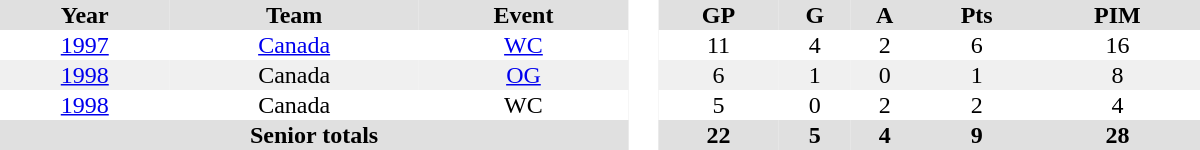<table border="0" cellpadding="1" cellspacing="0" style="text-align:center; width:50em">
<tr ALIGN="center" bgcolor="#e0e0e0">
<th>Year</th>
<th>Team</th>
<th>Event</th>
<th rowspan="99" bgcolor="#ffffff"> </th>
<th>GP</th>
<th>G</th>
<th>A</th>
<th>Pts</th>
<th>PIM</th>
</tr>
<tr>
<td><a href='#'>1997</a></td>
<td><a href='#'>Canada</a></td>
<td><a href='#'>WC</a></td>
<td>11</td>
<td>4</td>
<td>2</td>
<td>6</td>
<td>16</td>
</tr>
<tr bgcolor="#f0f0f0">
<td><a href='#'>1998</a></td>
<td>Canada</td>
<td><a href='#'>OG</a></td>
<td>6</td>
<td>1</td>
<td>0</td>
<td>1</td>
<td>8</td>
</tr>
<tr>
<td><a href='#'>1998</a></td>
<td>Canada</td>
<td>WC</td>
<td>5</td>
<td>0</td>
<td>2</td>
<td>2</td>
<td>4</td>
</tr>
<tr bgcolor="#e0e0e0">
<th colspan=3>Senior totals</th>
<th>22</th>
<th>5</th>
<th>4</th>
<th>9</th>
<th>28</th>
</tr>
</table>
